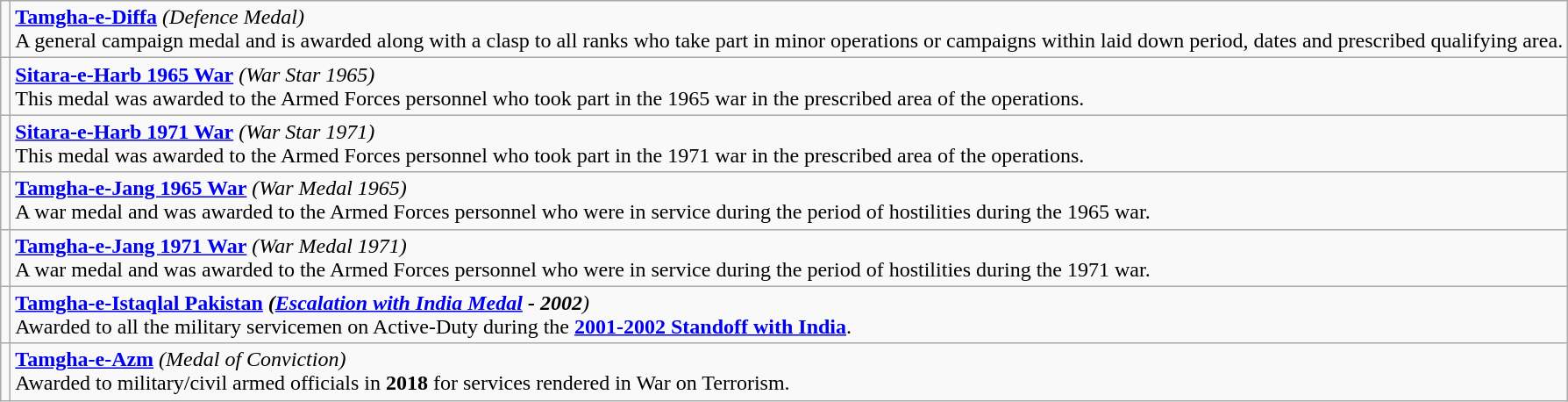<table class="wikitable">
<tr>
<td></td>
<td><strong><a href='#'>Tamgha-e-Diffa</a></strong> <em>(Defence Medal)</em><br>A general campaign medal and is awarded along with a clasp to all ranks who take part in minor operations or campaigns within laid down period, dates and prescribed qualifying area.</td>
</tr>
<tr>
<td></td>
<td><strong><a href='#'>Sitara-e-Harb 1965 War</a></strong> <em>(War Star 1965)</em><br>This medal was awarded to the Armed Forces personnel who took part in the 1965 war in the prescribed area of the operations.</td>
</tr>
<tr>
<td></td>
<td><strong><a href='#'>Sitara-e-Harb 1971 War</a></strong> <em>(War Star 1971)</em><br>This medal was awarded to the Armed Forces personnel who took part in the 1971 war in the prescribed area of the operations.</td>
</tr>
<tr>
<td></td>
<td><strong><a href='#'>Tamgha-e-Jang 1965 War</a></strong> <em>(War Medal 1965)</em><br>A war medal and was awarded to the Armed Forces personnel who were in service during the period of hostilities during the 1965 war.</td>
</tr>
<tr>
<td></td>
<td><strong><a href='#'>Tamgha-e-Jang 1971 War</a></strong> <em>(War Medal 1971)</em><br>A war medal and was awarded to the Armed Forces personnel who were in service during the period of hostilities during the 1971 war.</td>
</tr>
<tr>
<td></td>
<td><strong><a href='#'>Tamgha-e-Istaqlal Pakistan</a> <em>(<strong><em><a href='#'></em>Escalation with India Medal<em></a> </em></strong>- 2002</strong>)</em><br>Awarded to all the military servicemen on Active-Duty during the <strong><a href='#'>2001-2002 Standoff with India</a></strong>.</td>
</tr>
<tr>
<td></td>
<td><strong><a href='#'>Tamgha-e-Azm</a></strong> <em>(Medal of Conviction)</em><br>Awarded to military/civil armed officials in <strong>2018</strong> for services rendered in War on Terrorism.</td>
</tr>
</table>
